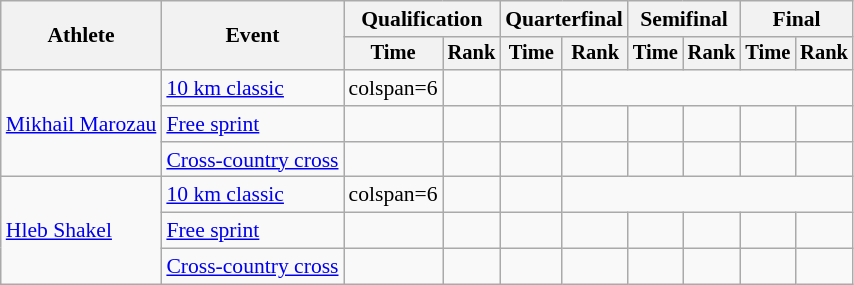<table class="wikitable" style="font-size:90%">
<tr>
<th rowspan="2">Athlete</th>
<th rowspan="2">Event</th>
<th colspan="2">Qualification</th>
<th colspan="2">Quarterfinal</th>
<th colspan="2">Semifinal</th>
<th colspan="2">Final</th>
</tr>
<tr style="font-size:95%">
<th>Time</th>
<th>Rank</th>
<th>Time</th>
<th>Rank</th>
<th>Time</th>
<th>Rank</th>
<th>Time</th>
<th>Rank</th>
</tr>
<tr align=center>
<td align=left rowspan=3><a href='#'>Mikhail Marozau</a></td>
<td align=left><a href='#'>10 km classic</a></td>
<td>colspan=6 </td>
<td></td>
<td></td>
</tr>
<tr align=center>
<td align=left><a href='#'>Free sprint</a></td>
<td></td>
<td></td>
<td></td>
<td></td>
<td></td>
<td></td>
<td></td>
<td></td>
</tr>
<tr align=center>
<td align=left><a href='#'>Cross-country cross</a></td>
<td></td>
<td></td>
<td></td>
<td></td>
<td></td>
<td></td>
<td></td>
<td></td>
</tr>
<tr align=center>
<td align=left rowspan=3><a href='#'>Hleb Shakel</a></td>
<td align=left><a href='#'>10 km classic</a></td>
<td>colspan=6 </td>
<td></td>
<td></td>
</tr>
<tr align=center>
<td align=left><a href='#'>Free sprint</a></td>
<td></td>
<td></td>
<td></td>
<td></td>
<td></td>
<td></td>
<td></td>
<td></td>
</tr>
<tr align=center>
<td align=left><a href='#'>Cross-country cross</a></td>
<td></td>
<td></td>
<td></td>
<td></td>
<td></td>
<td></td>
<td></td>
<td></td>
</tr>
</table>
